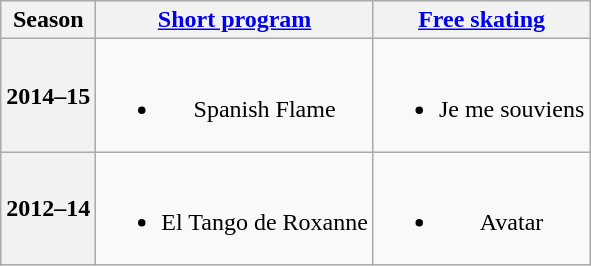<table class=wikitable style=text-align:center>
<tr>
<th>Season</th>
<th><a href='#'>Short program</a></th>
<th><a href='#'>Free skating</a></th>
</tr>
<tr>
<th>2014–15 <br> </th>
<td><br><ul><li>Spanish Flame</li></ul></td>
<td><br><ul><li>Je me souviens</li></ul></td>
</tr>
<tr>
<th>2012–14 <br> </th>
<td><br><ul><li>El Tango de Roxanne <br></li></ul></td>
<td><br><ul><li>Avatar <br></li></ul></td>
</tr>
</table>
